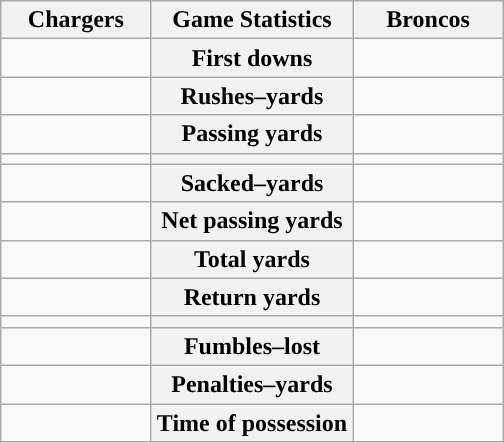<table class="wikitable" style="margin: 1em auto 1em auto">
<tr>
<th style="width:30%;">Chargers</th>
<th style="width:40%;">Game Statistics</th>
<th style="width:30%;">Broncos</th>
</tr>
<tr>
<td style="text-align:right;"></td>
<th>First downs</th>
<td></td>
</tr>
<tr>
<td style="text-align:right;"></td>
<th>Rushes–yards</th>
<td></td>
</tr>
<tr>
<td style="text-align:right;"></td>
<th>Passing yards</th>
<td></td>
</tr>
<tr>
<td style="text-align:right;"></td>
<th></th>
<td></td>
</tr>
<tr>
<td style="text-align:right;"></td>
<th>Sacked–yards</th>
<td></td>
</tr>
<tr>
<td style="text-align:right;"></td>
<th>Net passing yards</th>
<td></td>
</tr>
<tr>
<td style="text-align:right;"></td>
<th>Total yards</th>
<td></td>
</tr>
<tr>
<td style="text-align:right;"></td>
<th>Return yards</th>
<td></td>
</tr>
<tr>
<td style="text-align:right;"></td>
<th></th>
<td></td>
</tr>
<tr>
<td style="text-align:right;"></td>
<th>Fumbles–lost</th>
<td></td>
</tr>
<tr>
<td style="text-align:right;"></td>
<th>Penalties–yards</th>
<td></td>
</tr>
<tr>
<td style="text-align:right;"></td>
<th>Time of possession</th>
<td></td>
</tr>
</table>
